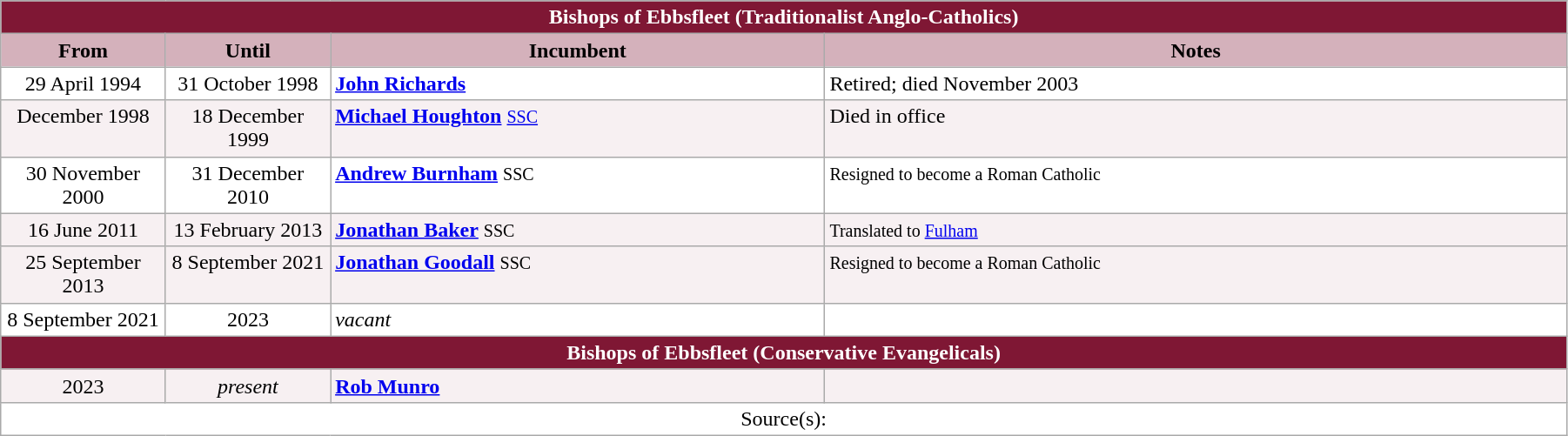<table class="wikitable" style="width:95%;" border="1" cellpadding="2">
<tr>
<th colspan="4" style="background-color: #7F1734; color: white;">Bishops of Ebbsfleet (Traditionalist Anglo-Catholics)</th>
</tr>
<tr valign=top>
<th style="background-color:#D4B1BB" width="10%">From</th>
<th style="background-color:#D4B1BB" width="10%">Until</th>
<th style="background-color:#D4B1BB" width="30%">Incumbent</th>
<th style="background-color:#D4B1BB" width="45%">Notes</th>
</tr>
<tr valign=top bgcolor="white">
<td align="center">29 April 1994</td>
<td align="center">31 October 1998</td>
<td><strong><a href='#'>John Richards</a></strong></td>
<td>Retired; died November 2003</td>
</tr>
<tr valign=top bgcolor="#F7F0F2">
<td align="center">December 1998</td>
<td align="center">18 December 1999</td>
<td><strong><a href='#'>Michael Houghton</a></strong> <small><a href='#'>SSC</a></small></td>
<td>Died in office</td>
</tr>
<tr valign=top bgcolor="white">
<td align="center">30 November 2000</td>
<td align="center">31 December 2010</td>
<td><strong><a href='#'>Andrew Burnham</a></strong> <small>SSC</small></td>
<td><small>Resigned to become a Roman Catholic</small></td>
</tr>
<tr valign=top bgcolor="#F7F0F2">
<td align="center">16 June 2011</td>
<td align="center">13 February 2013</td>
<td><strong><a href='#'>Jonathan Baker</a></strong> <small>SSC</small></td>
<td><small>Translated to <a href='#'>Fulham</a></small></td>
</tr>
<tr valign=top bgcolor="#F7F0F2">
<td align="center">25 September 2013<br></td>
<td align="center">8 September 2021</td>
<td><strong><a href='#'>Jonathan Goodall</a></strong> <small>SSC</small></td>
<td><small>Resigned to become a Roman Catholic</small></td>
</tr>
<tr valign=top bgcolor="white">
<td align="center">8 September 2021</td>
<td align="center">2023</td>
<td><em>vacant</em></td>
<td></td>
</tr>
<tr>
<th colspan="4" style="background-color: #7F1734; color: white;">Bishops of Ebbsfleet (Conservative Evangelicals)</th>
</tr>
<tr valign=top bgcolor="#F7F0F2">
<td align="center">2023</td>
<td align="center"><em>present</em></td>
<td><strong><a href='#'>Rob Munro</a></strong></td>
<td></td>
</tr>
<tr valign=top bgcolor="white">
<td align="center" colspan="4">Source(s):</td>
</tr>
</table>
